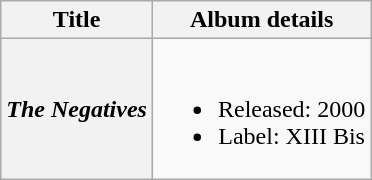<table class="wikitable plainrowheaders" style=text-align:center;>
<tr>
<th scope="col">Title</th>
<th scope="col">Album details</th>
</tr>
<tr>
<th scope="row"><em>The Negatives</em></th>
<td><br><ul><li>Released: 2000</li><li>Label: XIII Bis</li></ul></td>
</tr>
</table>
